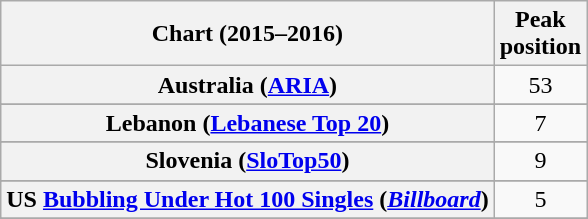<table class="wikitable sortable plainrowheaders" style="text-align:center">
<tr>
<th scope="col">Chart (2015–2016)</th>
<th scope="col">Peak<br>position</th>
</tr>
<tr>
<th scope="row">Australia (<a href='#'>ARIA</a>)</th>
<td>53</td>
</tr>
<tr>
</tr>
<tr>
</tr>
<tr>
</tr>
<tr>
</tr>
<tr>
</tr>
<tr>
</tr>
<tr>
</tr>
<tr>
</tr>
<tr>
</tr>
<tr>
</tr>
<tr>
</tr>
<tr>
</tr>
<tr>
</tr>
<tr>
</tr>
<tr>
</tr>
<tr>
</tr>
<tr>
<th scope="row">Lebanon (<a href='#'>Lebanese Top 20</a>)</th>
<td>7</td>
</tr>
<tr>
</tr>
<tr>
</tr>
<tr>
</tr>
<tr>
</tr>
<tr>
</tr>
<tr>
</tr>
<tr>
</tr>
<tr>
</tr>
<tr>
</tr>
<tr>
<th scope="row">Slovenia (<a href='#'>SloTop50</a>)</th>
<td align=center>9</td>
</tr>
<tr>
</tr>
<tr>
</tr>
<tr>
</tr>
<tr>
</tr>
<tr>
<th scope="row">US <a href='#'>Bubbling Under Hot 100 Singles</a> (<a href='#'><em>Billboard</em></a>)</th>
<td>5</td>
</tr>
<tr>
</tr>
<tr>
</tr>
</table>
